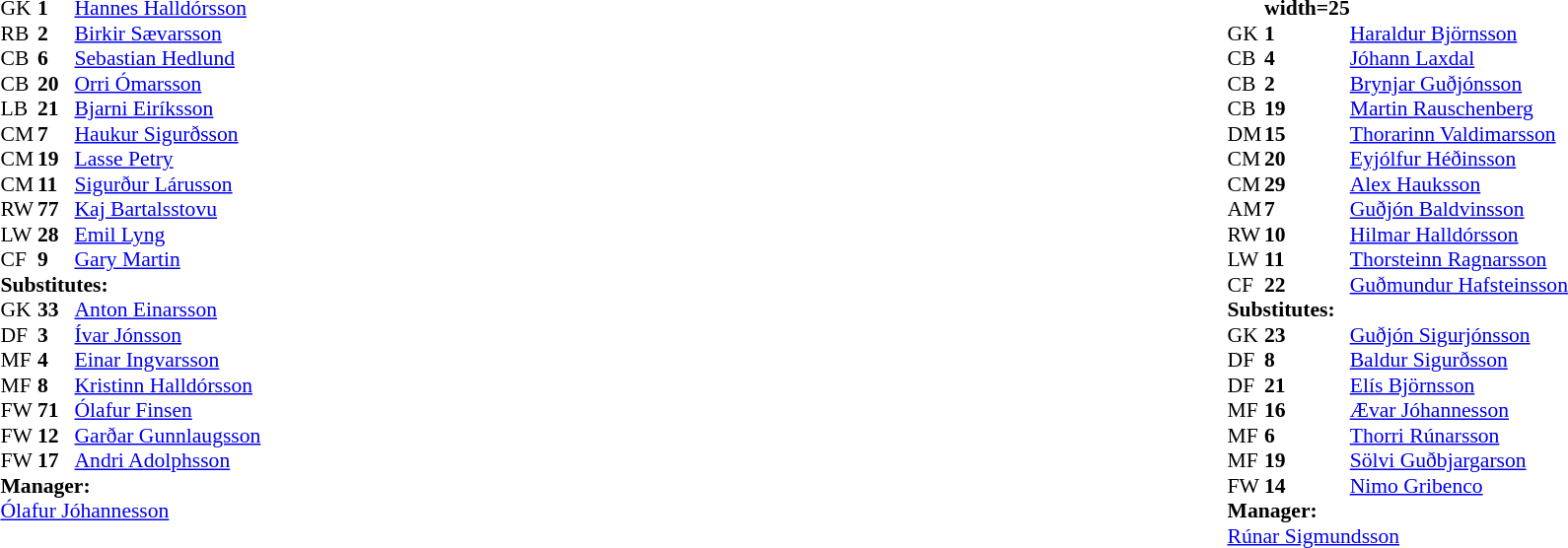<table style="width:100%">
<tr>
<td style="vertical-align:top; width:50%"><br><table style="font-size: 90%" cellspacing="0" cellpadding="0">
<tr>
<th width=25></th>
<th width=25></th>
</tr>
<tr>
<td>GK</td>
<td><strong>1</strong></td>
<td> <a href='#'>Hannes Halldórsson</a></td>
<td></td>
</tr>
<tr>
<td>RB</td>
<td><strong>2</strong></td>
<td> <a href='#'>Birkir Sævarsson</a></td>
</tr>
<tr>
<td>CB</td>
<td><strong>6</strong></td>
<td> <a href='#'>Sebastian Hedlund</a></td>
<td></td>
</tr>
<tr>
<td>CB</td>
<td><strong>20</strong></td>
<td> <a href='#'>Orri Ómarsson</a></td>
</tr>
<tr>
<td>LB</td>
<td><strong>21</strong></td>
<td> <a href='#'>Bjarni Eiríksson</a></td>
</tr>
<tr>
<td>CM</td>
<td><strong>7</strong></td>
<td> <a href='#'>Haukur Sigurðsson</a></td>
<td></td>
<td></td>
</tr>
<tr>
<td>CM</td>
<td><strong>19</strong></td>
<td> <a href='#'>Lasse Petry</a></td>
</tr>
<tr>
<td>CM</td>
<td><strong>11</strong></td>
<td> <a href='#'>Sigurður Lárusson</a></td>
<td></td>
<td></td>
</tr>
<tr>
<td>RW</td>
<td><strong>77</strong></td>
<td> <a href='#'>Kaj Bartalsstovu</a></td>
</tr>
<tr>
<td>LW</td>
<td><strong>28</strong></td>
<td> <a href='#'>Emil Lyng</a></td>
</tr>
<tr>
<td>CF</td>
<td><strong>9</strong></td>
<td> <a href='#'>Gary Martin</a></td>
</tr>
<tr>
<td colspan=3><strong>Substitutes:</strong></td>
</tr>
<tr>
<td>GK</td>
<td><strong>33</strong></td>
<td> <a href='#'>Anton Einarsson</a></td>
<td></td>
<td></td>
</tr>
<tr>
<td>DF</td>
<td><strong>3</strong></td>
<td> <a href='#'>Ívar Jónsson</a></td>
</tr>
<tr>
<td>MF</td>
<td><strong>4</strong></td>
<td> <a href='#'>Einar Ingvarsson</a></td>
<td></td>
<td></td>
</tr>
<tr>
<td>MF</td>
<td><strong>8</strong></td>
<td> <a href='#'>Kristinn Halldórsson</a></td>
</tr>
<tr>
<td>FW</td>
<td><strong>71</strong></td>
<td> <a href='#'>Ólafur Finsen</a></td>
</tr>
<tr>
<td>FW</td>
<td><strong>12</strong></td>
<td> <a href='#'>Garðar Gunnlaugsson</a></td>
</tr>
<tr>
<td>FW</td>
<td><strong>17</strong></td>
<td> <a href='#'>Andri Adolphsson</a></td>
</tr>
<tr>
<td colspan=3><strong>Manager:</strong></td>
</tr>
<tr>
<td colspan=4> <a href='#'>Ólafur Jóhannesson</a></td>
</tr>
</table>
</td>
<td style="vertical-align:top; width:50%"><br><table cellspacing="0" cellpadding="0" style="font-size:90%; margin:auto;">
<tr>
<th width=25></th>
<th>width=25</th>
</tr>
<tr>
<td>GK</td>
<td><strong>1</strong></td>
<td> <a href='#'>Haraldur Björnsson</a></td>
</tr>
<tr>
<td>CB</td>
<td><strong>4</strong></td>
<td> <a href='#'>Jóhann Laxdal</a></td>
<td></td>
</tr>
<tr>
<td>CB</td>
<td><strong>2</strong></td>
<td> <a href='#'>Brynjar Guðjónsson</a></td>
</tr>
<tr>
<td>CB</td>
<td><strong>19</strong></td>
<td> <a href='#'>Martin Rauschenberg</a></td>
</tr>
<tr>
<td>DM</td>
<td><strong>15</strong></td>
<td> <a href='#'>Thorarinn Valdimarsson</a></td>
</tr>
<tr>
<td>CM</td>
<td><strong>20</strong></td>
<td> <a href='#'>Eyjólfur Héðinsson</a></td>
</tr>
<tr>
<td>CM</td>
<td><strong>29</strong></td>
<td> <a href='#'>Alex Hauksson</a></td>
<td></td>
<td></td>
</tr>
<tr>
<td>AM</td>
<td><strong>7</strong></td>
<td> <a href='#'>Guðjón Baldvinsson</a></td>
</tr>
<tr>
<td>RW</td>
<td><strong>10</strong></td>
<td> <a href='#'>Hilmar Halldórsson</a></td>
</tr>
<tr>
<td>LW</td>
<td><strong>11</strong></td>
<td> <a href='#'>Thorsteinn Ragnarsson</a></td>
<td></td>
<td></td>
</tr>
<tr>
<td>CF</td>
<td><strong>22</strong></td>
<td> <a href='#'>Guðmundur Hafsteinsson</a></td>
<td></td>
<td></td>
</tr>
<tr>
<td colspan=3><strong>Substitutes:</strong></td>
</tr>
<tr>
<td>GK</td>
<td><strong>23</strong></td>
<td> <a href='#'>Guðjón Sigurjónsson</a></td>
</tr>
<tr>
<td>DF</td>
<td><strong>8</strong></td>
<td> <a href='#'>Baldur Sigurðsson</a></td>
<td></td>
<td></td>
</tr>
<tr>
<td>DF</td>
<td><strong>21</strong></td>
<td> <a href='#'>Elís Björnsson</a></td>
</tr>
<tr>
<td>MF</td>
<td><strong>16</strong></td>
<td> <a href='#'>Ævar Jóhannesson</a></td>
<td></td>
<td></td>
</tr>
<tr>
<td>MF</td>
<td><strong>6</strong></td>
<td> <a href='#'>Thorri Rúnarsson</a></td>
</tr>
<tr>
<td>MF</td>
<td><strong>19</strong></td>
<td> <a href='#'>Sölvi Guðbjargarson</a></td>
</tr>
<tr>
<td>FW</td>
<td><strong>14</strong></td>
<td> <a href='#'>Nimo Gribenco</a></td>
<td></td>
<td></td>
</tr>
<tr>
<td colspan=3><strong>Manager:</strong></td>
</tr>
<tr>
<td colspan=4> <a href='#'>Rúnar Sigmundsson</a></td>
</tr>
</table>
</td>
</tr>
</table>
